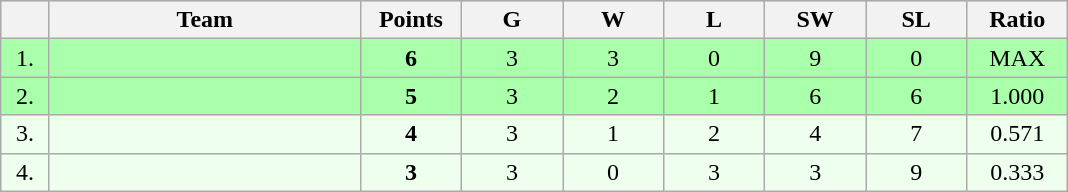<table class=wikitable style="text-align:center">
<tr style="background: #DCDCDC">
<th width="25"></th>
<th width="200">Team</th>
<th width="60">Points</th>
<th width="60">G</th>
<th width="60">W</th>
<th width="60">L</th>
<th width="60">SW</th>
<th width="60">SL</th>
<th width="60">Ratio</th>
</tr>
<tr style="background: #aaffaa">
<td>1.</td>
<td align=left></td>
<td><strong>6</strong></td>
<td>3</td>
<td>3</td>
<td>0</td>
<td>9</td>
<td>0</td>
<td>MAX</td>
</tr>
<tr style="background: #aaffaa">
<td>2.</td>
<td align=left></td>
<td><strong>5</strong></td>
<td>3</td>
<td>2</td>
<td>1</td>
<td>6</td>
<td>6</td>
<td>1.000</td>
</tr>
<tr style="background: #eeffee">
<td>3.</td>
<td align=left></td>
<td><strong>4</strong></td>
<td>3</td>
<td>1</td>
<td>2</td>
<td>4</td>
<td>7</td>
<td>0.571</td>
</tr>
<tr style="background: #eeffee">
<td>4.</td>
<td align=left></td>
<td><strong>3</strong></td>
<td>3</td>
<td>0</td>
<td>3</td>
<td>3</td>
<td>9</td>
<td>0.333</td>
</tr>
</table>
